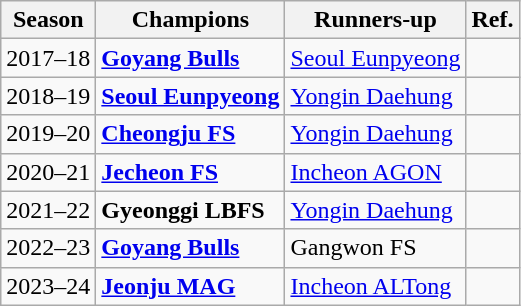<table class="wikitable">
<tr>
<th>Season</th>
<th>Champions</th>
<th>Runners-up</th>
<th>Ref.</th>
</tr>
<tr>
<td>2017–18</td>
<td><a href='#'><strong>Goyang Bulls</strong></a></td>
<td><a href='#'>Seoul Eunpyeong</a></td>
<td></td>
</tr>
<tr>
<td>2018–19</td>
<td><a href='#'><strong>Seoul Eunpyeong</strong></a></td>
<td><a href='#'>Yongin Daehung</a></td>
<td></td>
</tr>
<tr>
<td>2019–20</td>
<td><a href='#'><strong>Cheongju FS</strong></a></td>
<td><a href='#'>Yongin Daehung</a></td>
<td></td>
</tr>
<tr>
<td>2020–21</td>
<td><strong><a href='#'>Jecheon FS</a></strong></td>
<td><a href='#'>Incheon AGON</a></td>
<td></td>
</tr>
<tr>
<td>2021–22</td>
<td><strong>Gyeonggi LBFS</strong></td>
<td><a href='#'>Yongin Daehung</a></td>
<td></td>
</tr>
<tr>
<td>2022–23</td>
<td><a href='#'><strong>Goyang Bulls</strong></a></td>
<td>Gangwon FS</td>
<td></td>
</tr>
<tr>
<td>2023–24</td>
<td><a href='#'><strong>Jeonju MAG</strong></a></td>
<td><a href='#'>Incheon ALTong</a></td>
<td></td>
</tr>
</table>
